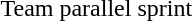<table>
<tr>
<td>Team parallel sprint</td>
<td colspan="2"></td>
<td colspan="2"></td>
<td colspan="2"></td>
</tr>
</table>
